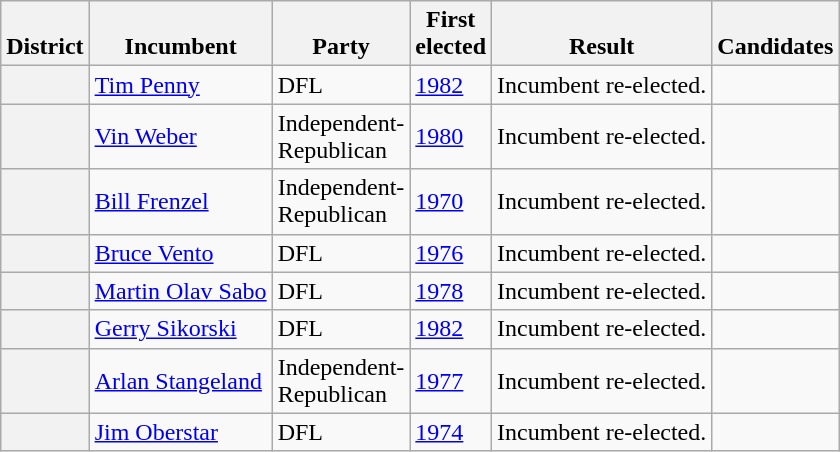<table class=wikitable>
<tr valign=bottom>
<th>District</th>
<th>Incumbent</th>
<th>Party</th>
<th>First<br>elected</th>
<th>Result</th>
<th>Candidates</th>
</tr>
<tr>
<th></th>
<td><a href='#'>Tim Penny</a></td>
<td>DFL</td>
<td><a href='#'>1982</a></td>
<td>Incumbent re-elected.</td>
<td nowrap></td>
</tr>
<tr>
<th></th>
<td><a href='#'>Vin Weber</a></td>
<td>Independent-<br>Republican</td>
<td><a href='#'>1980</a></td>
<td>Incumbent re-elected.</td>
<td nowrap></td>
</tr>
<tr>
<th></th>
<td><a href='#'>Bill Frenzel</a></td>
<td>Independent-<br>Republican</td>
<td><a href='#'>1970</a></td>
<td>Incumbent re-elected.</td>
<td nowrap></td>
</tr>
<tr>
<th></th>
<td><a href='#'>Bruce Vento</a></td>
<td>DFL</td>
<td><a href='#'>1976</a></td>
<td>Incumbent re-elected.</td>
<td nowrap></td>
</tr>
<tr>
<th></th>
<td><a href='#'>Martin Olav Sabo</a></td>
<td>DFL</td>
<td><a href='#'>1978</a></td>
<td>Incumbent re-elected.</td>
<td nowrap></td>
</tr>
<tr>
<th></th>
<td><a href='#'>Gerry Sikorski</a></td>
<td>DFL</td>
<td><a href='#'>1982</a></td>
<td>Incumbent re-elected.</td>
<td nowrap></td>
</tr>
<tr>
<th></th>
<td><a href='#'>Arlan Stangeland</a></td>
<td>Independent-<br>Republican</td>
<td><a href='#'>1977 </a></td>
<td>Incumbent re-elected.</td>
<td nowrap></td>
</tr>
<tr>
<th></th>
<td><a href='#'>Jim Oberstar</a></td>
<td>DFL</td>
<td><a href='#'>1974</a></td>
<td>Incumbent re-elected.</td>
<td nowrap></td>
</tr>
</table>
